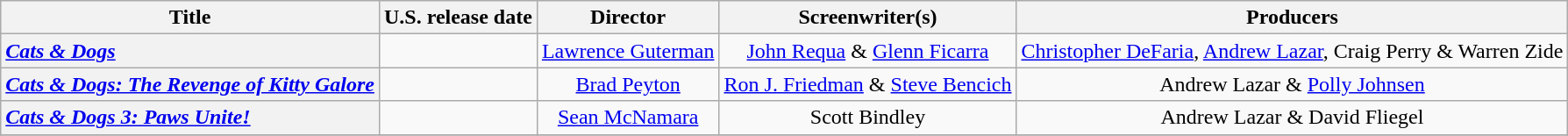<table class="wikitable plainrowheaders" style="text-align:center">
<tr>
<th scope="col">Title</th>
<th scope="col">U.S. release date</th>
<th scope="col">Director</th>
<th scope="col">Screenwriter(s)</th>
<th scope="col">Producers</th>
</tr>
<tr>
<th scope="row" style="text-align:left"><em><a href='#'>Cats & Dogs</a></em></th>
<td style="text-align:center"></td>
<td><a href='#'>Lawrence Guterman</a></td>
<td><a href='#'>John Requa</a> & <a href='#'>Glenn Ficarra</a></td>
<td><a href='#'>Christopher DeFaria</a>, <a href='#'>Andrew Lazar</a>, Craig Perry & Warren Zide</td>
</tr>
<tr>
<th scope="row" style="text-align:left"><em><a href='#'>Cats & Dogs: The Revenge of Kitty Galore</a></em></th>
<td></td>
<td><a href='#'>Brad Peyton</a></td>
<td><a href='#'>Ron J. Friedman</a> & <a href='#'>Steve Bencich</a></td>
<td>Andrew Lazar & <a href='#'>Polly Johnsen</a></td>
</tr>
<tr>
<th scope="row" style="text-align:left"><em><a href='#'>Cats & Dogs 3: Paws Unite!</a></em></th>
<td></td>
<td><a href='#'>Sean McNamara</a></td>
<td>Scott Bindley</td>
<td>Andrew Lazar & David Fliegel</td>
</tr>
<tr>
</tr>
</table>
